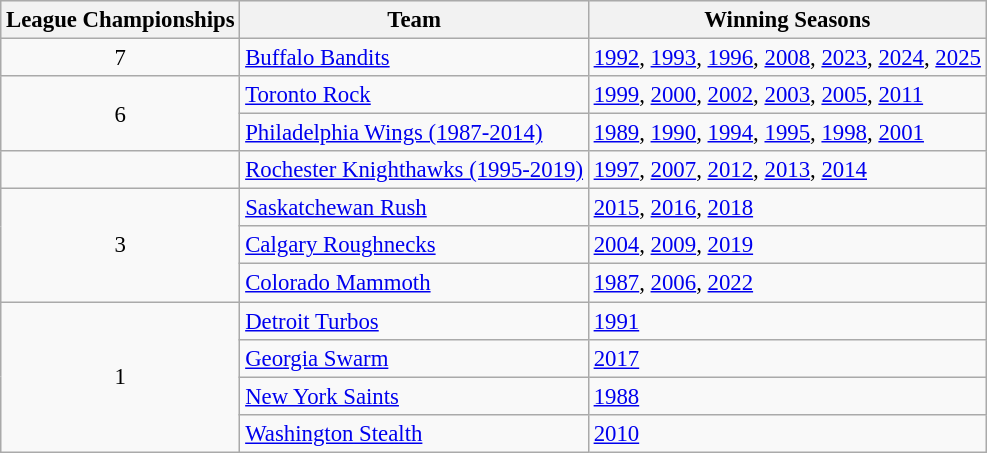<table class="wikitable" style="font-size: 95%">
<tr bgcolor="#efefef">
<th>League Championships</th>
<th>Team</th>
<th>Winning Seasons</th>
</tr>
<tr>
<td rowspan=1 style="text-align:center;">7</td>
<td><a href='#'>Buffalo Bandits</a></td>
<td><a href='#'>1992</a>, <a href='#'>1993</a>, <a href='#'>1996</a>, <a href='#'>2008</a>, <a href='#'>2023</a>, <a href='#'>2024</a>, <a href='#'>2025</a></td>
</tr>
<tr>
<td rowspan=2 style="text-align:center;">6</td>
<td><a href='#'>Toronto Rock</a></td>
<td><a href='#'>1999</a>, <a href='#'>2000</a>, <a href='#'>2002</a>, <a href='#'>2003</a>, <a href='#'>2005</a>, <a href='#'>2011</a></td>
</tr>
<tr>
<td><a href='#'>Philadelphia Wings (1987-2014)</a></td>
<td><a href='#'>1989</a>, <a href='#'>1990</a>, <a href='#'>1994</a>, <a href='#'>1995</a>, <a href='#'>1998</a>, <a href='#'>2001</a></td>
</tr>
<tr>
<td rowspan="1"></td>
<td><a href='#'>Rochester Knighthawks (1995-2019)</a></td>
<td><a href='#'>1997</a>, <a href='#'>2007</a>, <a href='#'>2012</a>, <a href='#'>2013</a>, <a href='#'>2014</a></td>
</tr>
<tr>
<td rowspan=3 style="text-align:center;">3</td>
<td><a href='#'>Saskatchewan Rush</a></td>
<td><a href='#'>2015</a>, <a href='#'>2016</a>, <a href='#'>2018</a></td>
</tr>
<tr>
<td><a href='#'>Calgary Roughnecks</a></td>
<td><a href='#'>2004</a>, <a href='#'>2009</a>, <a href='#'>2019</a></td>
</tr>
<tr>
<td><a href='#'>Colorado Mammoth</a></td>
<td><a href='#'>1987</a>, <a href='#'>2006</a>,  <a href='#'>2022</a></td>
</tr>
<tr>
<td rowspan=4 style="text-align:center;">1</td>
<td><a href='#'>Detroit Turbos</a></td>
<td><a href='#'>1991</a></td>
</tr>
<tr>
<td><a href='#'>Georgia Swarm</a></td>
<td><a href='#'>2017</a></td>
</tr>
<tr>
<td><a href='#'>New York Saints</a></td>
<td><a href='#'>1988</a></td>
</tr>
<tr>
<td><a href='#'>Washington Stealth</a></td>
<td><a href='#'>2010</a></td>
</tr>
</table>
